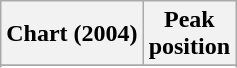<table class="wikitable plainrowheaders sortable" style="text-align:center;" border="1">
<tr>
<th scope="col">Chart (2004)</th>
<th scope="col">Peak<br>position</th>
</tr>
<tr>
</tr>
<tr>
</tr>
<tr>
</tr>
<tr>
</tr>
<tr>
</tr>
<tr>
</tr>
<tr>
</tr>
<tr>
</tr>
</table>
